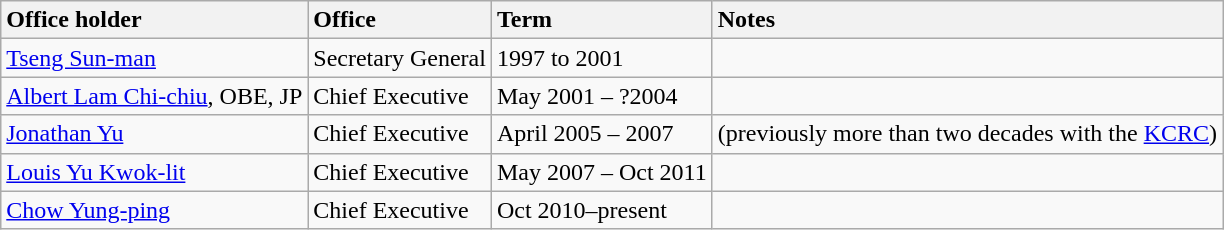<table class="wikitable">
<tr>
<th style="text-align: left;">Office holder</th>
<th style="text-align: left;">Office</th>
<th style="text-align: left;">Term</th>
<th style="text-align: left;">Notes</th>
</tr>
<tr>
<td><a href='#'>Tseng Sun-man</a></td>
<td>Secretary General</td>
<td>1997 to 2001</td>
<td></td>
</tr>
<tr>
<td><a href='#'>Albert Lam Chi-chiu</a>, OBE, JP</td>
<td>Chief Executive</td>
<td>May 2001 – ?2004</td>
<td></td>
</tr>
<tr>
<td><a href='#'>Jonathan Yu</a></td>
<td>Chief Executive</td>
<td>April 2005 – 2007</td>
<td>(previously more than two decades with the <a href='#'>KCRC</a>)</td>
</tr>
<tr>
<td><a href='#'>Louis Yu Kwok-lit</a></td>
<td>Chief Executive</td>
<td>May 2007 – Oct 2011</td>
<td></td>
</tr>
<tr>
<td><a href='#'>Chow Yung-ping</a></td>
<td>Chief Executive</td>
<td>Oct 2010–present</td>
<td></td>
</tr>
</table>
